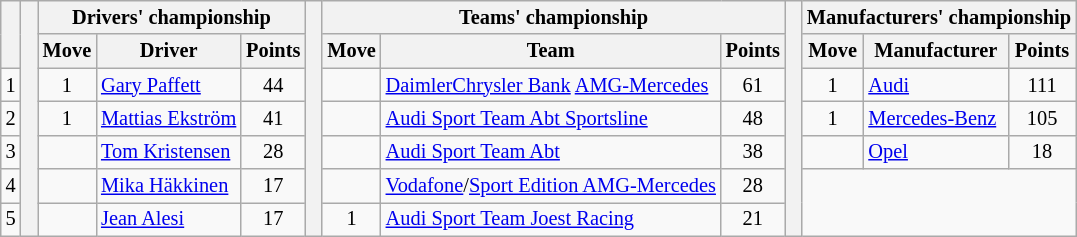<table class="wikitable" style="font-size:85%;">
<tr>
<th rowspan="2"></th>
<th rowspan="7" style="width:5px;"></th>
<th colspan="3">Drivers' championship</th>
<th rowspan="7" style="width:5px;"></th>
<th colspan="3" nowrap>Teams' championship</th>
<th rowspan="7" style="width:5px;"></th>
<th colspan="3" nowrap>Manufacturers' championship</th>
</tr>
<tr>
<th>Move</th>
<th>Driver</th>
<th>Points</th>
<th>Move</th>
<th>Team</th>
<th>Points</th>
<th>Move</th>
<th>Manufacturer</th>
<th>Points</th>
</tr>
<tr>
<td align="center">1</td>
<td align="center"> 1</td>
<td> <a href='#'>Gary Paffett</a></td>
<td align="center">44</td>
<td align="center"></td>
<td> <a href='#'>DaimlerChrysler Bank</a> <a href='#'>AMG-Mercedes</a></td>
<td align="center">61</td>
<td align="center"> 1</td>
<td> <a href='#'>Audi</a></td>
<td align="center">111</td>
</tr>
<tr>
<td align="center">2</td>
<td align="center"> 1</td>
<td> <a href='#'>Mattias Ekström</a></td>
<td align="center">41</td>
<td align="center"></td>
<td> <a href='#'>Audi Sport Team Abt Sportsline</a></td>
<td align="center">48</td>
<td align="center"> 1</td>
<td> <a href='#'>Mercedes-Benz</a></td>
<td align="center">105</td>
</tr>
<tr>
<td align="center">3</td>
<td align="center"></td>
<td> <a href='#'>Tom Kristensen</a></td>
<td align="center">28</td>
<td align="center"></td>
<td> <a href='#'>Audi Sport Team Abt</a></td>
<td align="center">38</td>
<td align="center"></td>
<td> <a href='#'>Opel</a></td>
<td align="center">18</td>
</tr>
<tr>
<td align="center">4</td>
<td align="center"></td>
<td> <a href='#'>Mika Häkkinen</a></td>
<td align="center">17</td>
<td align="center"></td>
<td> <a href='#'>Vodafone</a>/<a href='#'>Sport Edition AMG-Mercedes</a></td>
<td align="center">28</td>
</tr>
<tr>
<td align="center">5</td>
<td align="center"></td>
<td> <a href='#'>Jean Alesi</a></td>
<td align="center">17</td>
<td align="center"> 1</td>
<td> <a href='#'>Audi Sport Team Joest Racing</a></td>
<td align="center">21</td>
</tr>
</table>
